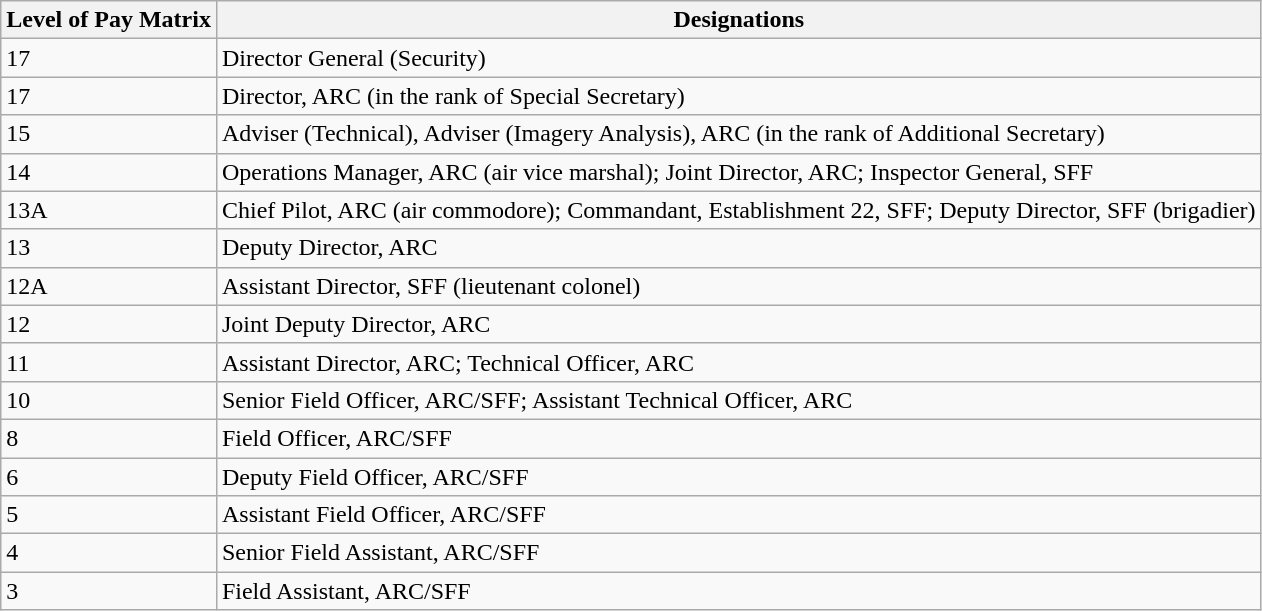<table class="wikitable mw-collapsible collapsible collapsed" cellspacing="2">
<tr>
<th>Level of Pay Matrix</th>
<th>Designations</th>
</tr>
<tr>
<td>17</td>
<td>Director General (Security)</td>
</tr>
<tr>
<td>17</td>
<td>Director, ARC (in the rank of Special Secretary)</td>
</tr>
<tr>
<td>15</td>
<td>Adviser (Technical), Adviser (Imagery Analysis), ARC (in the rank of Additional Secretary)</td>
</tr>
<tr>
<td>14</td>
<td>Operations Manager, ARC (air vice marshal); Joint Director, ARC; Inspector General, SFF</td>
</tr>
<tr>
<td>13A</td>
<td>Chief Pilot, ARC (air commodore); Commandant, Establishment 22, SFF; Deputy Director, SFF (brigadier)</td>
</tr>
<tr>
<td>13</td>
<td>Deputy Director, ARC</td>
</tr>
<tr>
<td>12A</td>
<td>Assistant Director, SFF (lieutenant colonel)</td>
</tr>
<tr>
<td>12</td>
<td>Joint Deputy Director, ARC</td>
</tr>
<tr>
<td>11</td>
<td>Assistant Director, ARC; Technical Officer, ARC</td>
</tr>
<tr>
<td>10</td>
<td>Senior Field Officer, ARC/SFF; Assistant Technical Officer, ARC</td>
</tr>
<tr>
<td>8</td>
<td>Field Officer, ARC/SFF</td>
</tr>
<tr>
<td>6</td>
<td>Deputy Field Officer, ARC/SFF</td>
</tr>
<tr>
<td>5</td>
<td>Assistant Field Officer, ARC/SFF</td>
</tr>
<tr>
<td>4</td>
<td>Senior Field Assistant, ARC/SFF</td>
</tr>
<tr>
<td>3</td>
<td>Field Assistant, ARC/SFF</td>
</tr>
</table>
